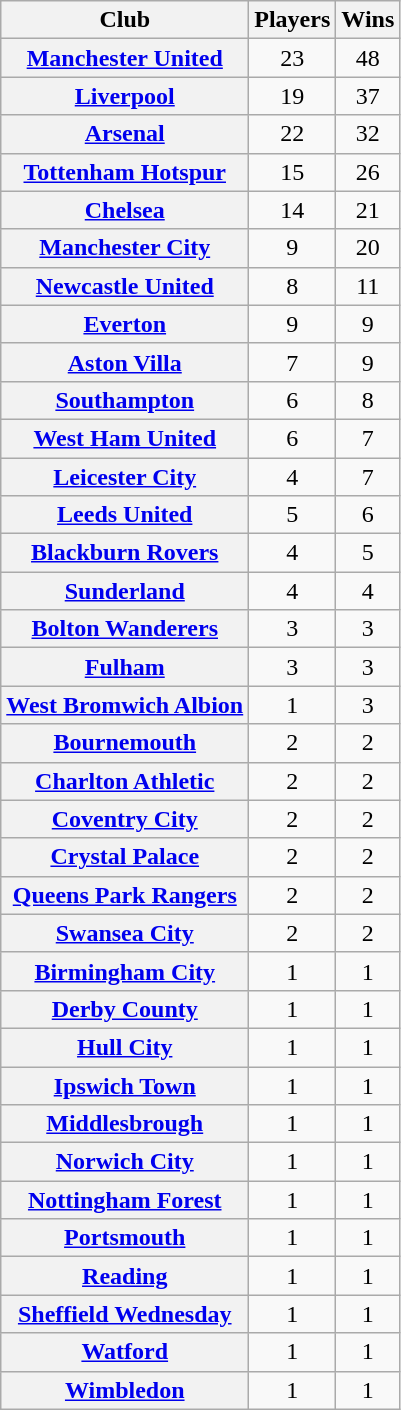<table class="wikitable sortable plainrowheaders" style=text-align:center>
<tr>
<th scope=col>Club</th>
<th scope=col>Players</th>
<th scope=col>Wins</th>
</tr>
<tr>
<th scope=row><a href='#'>Manchester United</a></th>
<td>23</td>
<td>48</td>
</tr>
<tr>
<th scope="row"><a href='#'>Liverpool</a></th>
<td>19</td>
<td>37</td>
</tr>
<tr>
<th scope=row><a href='#'>Arsenal</a></th>
<td>22</td>
<td>32</td>
</tr>
<tr>
<th scope=row><a href='#'>Tottenham Hotspur</a></th>
<td>15</td>
<td>26</td>
</tr>
<tr>
<th scope=row><a href='#'>Chelsea</a></th>
<td>14</td>
<td>21</td>
</tr>
<tr>
<th scope=row><a href='#'>Manchester City</a></th>
<td>9</td>
<td>20</td>
</tr>
<tr>
<th scope=row><a href='#'>Newcastle United</a></th>
<td>8</td>
<td>11</td>
</tr>
<tr>
<th scope=row><a href='#'>Everton</a></th>
<td>9</td>
<td>9</td>
</tr>
<tr>
<th scope=row><a href='#'>Aston Villa</a></th>
<td>7</td>
<td>9</td>
</tr>
<tr>
<th scope=row><a href='#'>Southampton</a></th>
<td>6</td>
<td>8</td>
</tr>
<tr>
<th scope=row><a href='#'>West Ham United</a></th>
<td>6</td>
<td>7</td>
</tr>
<tr>
<th scope=row><a href='#'>Leicester City</a></th>
<td>4</td>
<td>7</td>
</tr>
<tr>
<th scope=row><a href='#'>Leeds United</a></th>
<td>5</td>
<td>6</td>
</tr>
<tr>
<th scope=row><a href='#'>Blackburn Rovers</a></th>
<td>4</td>
<td>5</td>
</tr>
<tr>
<th scope=row><a href='#'>Sunderland</a></th>
<td>4</td>
<td>4</td>
</tr>
<tr>
<th scope=row><a href='#'>Bolton Wanderers</a></th>
<td>3</td>
<td>3</td>
</tr>
<tr>
<th scope=row><a href='#'>Fulham</a></th>
<td>3</td>
<td>3</td>
</tr>
<tr>
<th scope=row><a href='#'>West Bromwich Albion</a></th>
<td>1</td>
<td>3</td>
</tr>
<tr>
<th scope=row><a href='#'>Bournemouth</a></th>
<td>2</td>
<td>2</td>
</tr>
<tr>
<th scope=row><a href='#'>Charlton Athletic</a></th>
<td>2</td>
<td>2</td>
</tr>
<tr>
<th scope=row><a href='#'>Coventry City</a></th>
<td>2</td>
<td>2</td>
</tr>
<tr>
<th scope=row><a href='#'>Crystal Palace</a></th>
<td>2</td>
<td>2</td>
</tr>
<tr>
<th scope=row><a href='#'>Queens Park Rangers</a></th>
<td>2</td>
<td>2</td>
</tr>
<tr>
<th scope=row><a href='#'>Swansea City</a></th>
<td>2</td>
<td>2</td>
</tr>
<tr>
<th scope=row><a href='#'>Birmingham City</a></th>
<td>1</td>
<td>1</td>
</tr>
<tr>
<th scope=row><a href='#'>Derby County</a></th>
<td>1</td>
<td>1</td>
</tr>
<tr>
<th scope=row><a href='#'>Hull City</a></th>
<td>1</td>
<td>1</td>
</tr>
<tr>
<th scope=row><a href='#'>Ipswich Town</a></th>
<td>1</td>
<td>1</td>
</tr>
<tr>
<th scope=row><a href='#'>Middlesbrough</a></th>
<td>1</td>
<td>1</td>
</tr>
<tr>
<th scope=row><a href='#'>Norwich City</a></th>
<td>1</td>
<td>1</td>
</tr>
<tr>
<th scope=row><a href='#'>Nottingham Forest</a></th>
<td>1</td>
<td>1</td>
</tr>
<tr>
<th scope=row><a href='#'>Portsmouth</a></th>
<td>1</td>
<td>1</td>
</tr>
<tr>
<th scope=row><a href='#'>Reading</a></th>
<td>1</td>
<td>1</td>
</tr>
<tr>
<th scope=row><a href='#'>Sheffield Wednesday</a></th>
<td>1</td>
<td>1</td>
</tr>
<tr>
<th scope=row><a href='#'>Watford</a></th>
<td>1</td>
<td>1</td>
</tr>
<tr>
<th scope=row><a href='#'>Wimbledon</a></th>
<td>1</td>
<td>1</td>
</tr>
</table>
